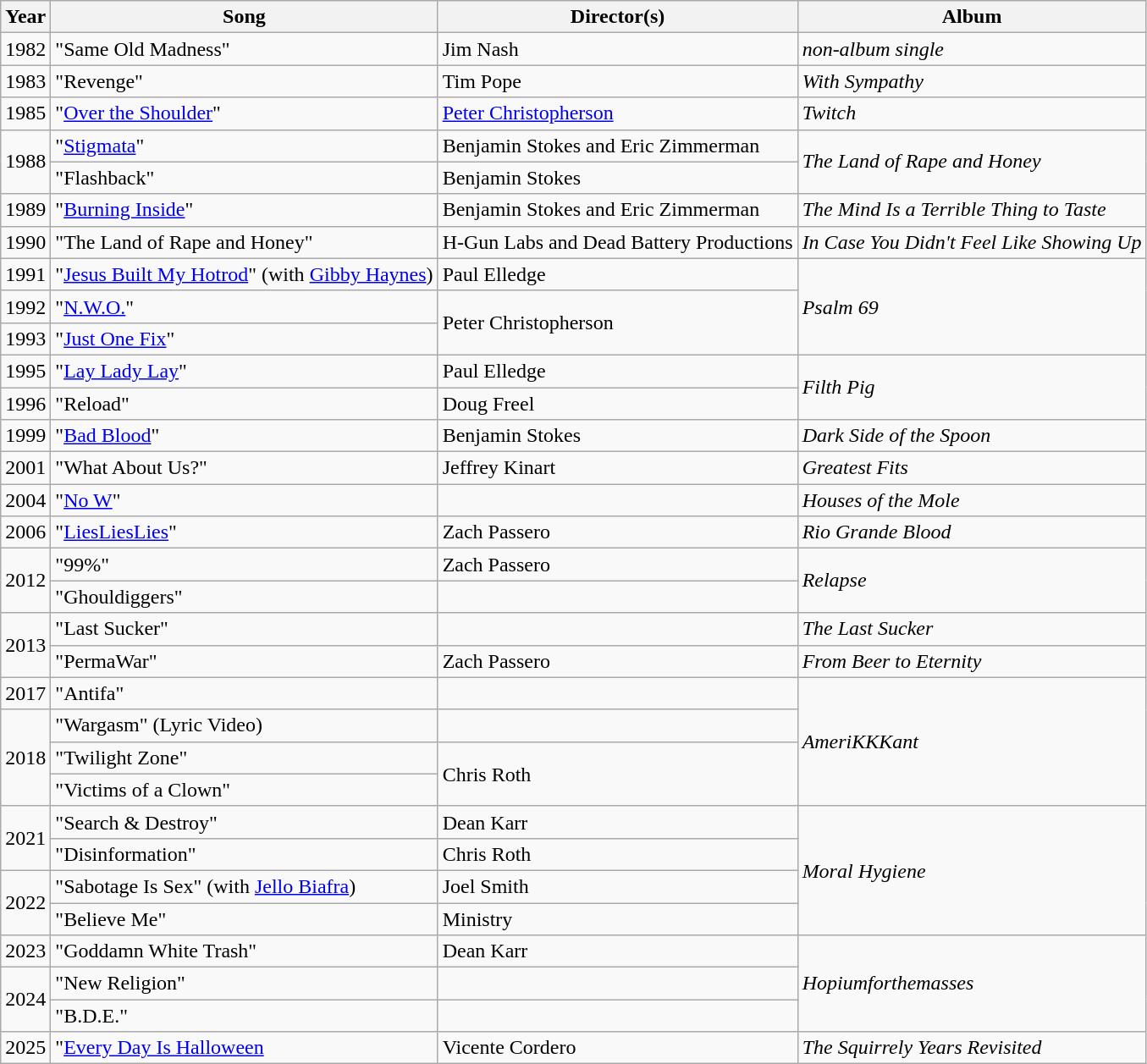<table class="wikitable">
<tr>
<th>Year</th>
<th>Song</th>
<th>Director(s)</th>
<th>Album</th>
</tr>
<tr>
<td>1982</td>
<td>"Same Old Madness"</td>
<td>Jim Nash</td>
<td><em>non-album single</em></td>
</tr>
<tr>
<td>1983</td>
<td>"Revenge"</td>
<td>Tim Pope</td>
<td><em>With Sympathy</em></td>
</tr>
<tr>
<td>1985</td>
<td>"<a href='#'>Over the Shoulder</a>"</td>
<td><a href='#'>Peter Christopherson</a></td>
<td><em>Twitch</em></td>
</tr>
<tr>
<td rowspan="2">1988</td>
<td>"<a href='#'>Stigmata</a>"</td>
<td>Benjamin Stokes and Eric Zimmerman</td>
<td rowspan="2"><em>The Land of Rape and Honey</em></td>
</tr>
<tr>
<td>"Flashback"</td>
<td>Benjamin Stokes</td>
</tr>
<tr>
<td>1989</td>
<td>"<a href='#'>Burning Inside</a>"</td>
<td>Benjamin Stokes and Eric Zimmerman</td>
<td><em>The Mind Is a Terrible Thing to Taste</em></td>
</tr>
<tr>
<td>1990</td>
<td>"The Land of Rape and Honey"</td>
<td>H-Gun Labs and Dead Battery Productions</td>
<td><em>In Case You Didn't Feel Like Showing Up</em></td>
</tr>
<tr>
<td>1991</td>
<td>"<a href='#'>Jesus Built My Hotrod</a>" (with <a href='#'>Gibby Haynes</a>)</td>
<td>Paul Elledge</td>
<td rowspan="3"><em>Psalm 69</em></td>
</tr>
<tr>
<td>1992</td>
<td>"<a href='#'>N.W.O.</a>"</td>
<td rowspan="2">Peter Christopherson</td>
</tr>
<tr>
<td>1993</td>
<td>"<a href='#'>Just One Fix</a>"</td>
</tr>
<tr>
<td>1995</td>
<td>"<a href='#'>Lay Lady Lay</a>"</td>
<td>Paul Elledge</td>
<td rowspan="2"><em>Filth Pig</em></td>
</tr>
<tr>
<td>1996</td>
<td>"Reload"</td>
<td>Doug Freel</td>
</tr>
<tr>
<td>1999</td>
<td>"<a href='#'>Bad Blood</a>"</td>
<td>Benjamin Stokes</td>
<td><em>Dark Side of the Spoon</em></td>
</tr>
<tr>
<td>2001</td>
<td>"What About Us?"</td>
<td>Jeffrey Kinart</td>
<td><em>Greatest Fits</em></td>
</tr>
<tr>
<td>2004</td>
<td>"<a href='#'>No W</a>"</td>
<td></td>
<td><em>Houses of the Mole</em></td>
</tr>
<tr>
<td>2006</td>
<td>"<a href='#'>LiesLiesLies</a>"</td>
<td>Zach Passero</td>
<td><em>Rio Grande Blood</em></td>
</tr>
<tr>
<td rowspan="2">2012</td>
<td>"99%"</td>
<td>Zach Passero</td>
<td rowspan="2"><em>Relapse</em></td>
</tr>
<tr>
<td>"Ghouldiggers"</td>
<td></td>
</tr>
<tr>
<td rowspan="2">2013</td>
<td>"Last Sucker"</td>
<td></td>
<td><em>The Last Sucker</em></td>
</tr>
<tr>
<td>"PermaWar"</td>
<td>Zach Passero</td>
<td><em>From Beer to Eternity</em></td>
</tr>
<tr>
<td>2017</td>
<td>"Antifa"</td>
<td></td>
<td rowspan="4"><em>AmeriKKKant</em></td>
</tr>
<tr>
<td rowspan="3">2018</td>
<td>"Wargasm" (Lyric Video)</td>
<td></td>
</tr>
<tr>
<td>"Twilight Zone"</td>
<td rowspan="2">Chris Roth</td>
</tr>
<tr>
<td>"Victims of a Clown"</td>
</tr>
<tr>
<td rowspan="2">2021</td>
<td>"Search & Destroy"</td>
<td>Dean Karr</td>
<td rowspan="4"><em>Moral Hygiene</em></td>
</tr>
<tr>
<td>"Disinformation"</td>
<td>Chris Roth</td>
</tr>
<tr>
<td rowspan="2">2022</td>
<td>"Sabotage Is Sex" (with <a href='#'>Jello Biafra</a>)</td>
<td>Joel Smith</td>
</tr>
<tr>
<td>"Believe Me"</td>
<td>Ministry</td>
</tr>
<tr>
<td>2023</td>
<td>"Goddamn White Trash"</td>
<td>Dean Karr</td>
<td rowspan="3"><em>Hopiumforthemasses</em></td>
</tr>
<tr>
<td rowspan="2">2024</td>
<td>"New Religion"</td>
</tr>
<tr>
<td>"B.D.E."</td>
<td></td>
</tr>
<tr>
<td>2025</td>
<td>"<a href='#'>Every Day Is Halloween</a></td>
<td>Vicente Cordero</td>
<td><em>The Squirrely Years Revisited</em></td>
</tr>
</table>
